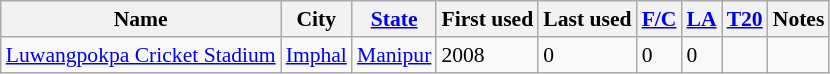<table class="wikitable sortable collapsible static-row-numbers" style="font-size: 90%">
<tr>
<th>Name</th>
<th>City</th>
<th><a href='#'>State</a></th>
<th>First used</th>
<th>Last used</th>
<th><a href='#'>F/C</a></th>
<th><a href='#'>LA</a></th>
<th><a href='#'>T20</a></th>
<th>Notes</th>
</tr>
<tr>
<td><a href='#'>Luwangpokpa Cricket Stadium</a></td>
<td><a href='#'>Imphal</a></td>
<td><a href='#'>Manipur</a></td>
<td>2008</td>
<td>0</td>
<td>0</td>
<td>0</td>
<td></td>
<td></td>
</tr>
</table>
